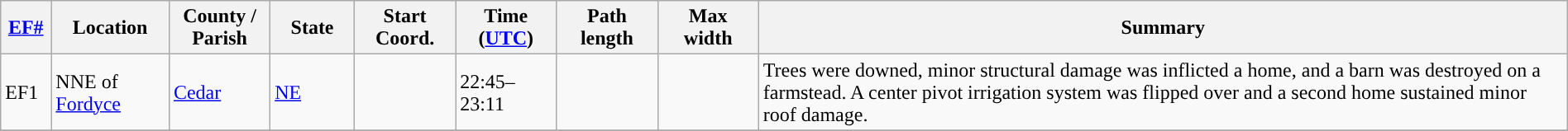<table class="wikitable sortable" style="width:100%;">
<tr>
<th scope="col"  style="width:3%; text-align:center;"><a href='#'>EF#</a></th>
<th scope="col"  style="width:7%; text-align:center;" class="unsortable">Location</th>
<th scope="col"  style="width:6%; text-align:center;" class="unsortable">County / Parish</th>
<th scope="col"  style="width:5%; text-align:center;">State</th>
<th scope="col"  style="width:6%; text-align:center;">Start Coord.</th>
<th scope="col"  style="width:6%; text-align:center;">Time (<a href='#'>UTC</a>)</th>
<th scope="col"  style="width:6%; text-align:center;">Path length</th>
<th scope="col"  style="width:6%; text-align:center;">Max width</th>
<th scope="col" class="unsortable" style="width:48%; text-align:center;">Summary</th>
</tr>
<tr>
<td>EF1</td>
<td>NNE of <a href='#'>Fordyce</a></td>
<td><a href='#'>Cedar</a></td>
<td><a href='#'>NE</a></td>
<td></td>
<td>22:45–23:11</td>
<td></td>
<td></td>
<td>Trees were downed, minor structural damage was inflicted a home, and a barn was destroyed on a farmstead. A center pivot irrigation system was flipped over and a second home sustained minor roof damage.</td>
</tr>
<tr>
</tr>
</table>
